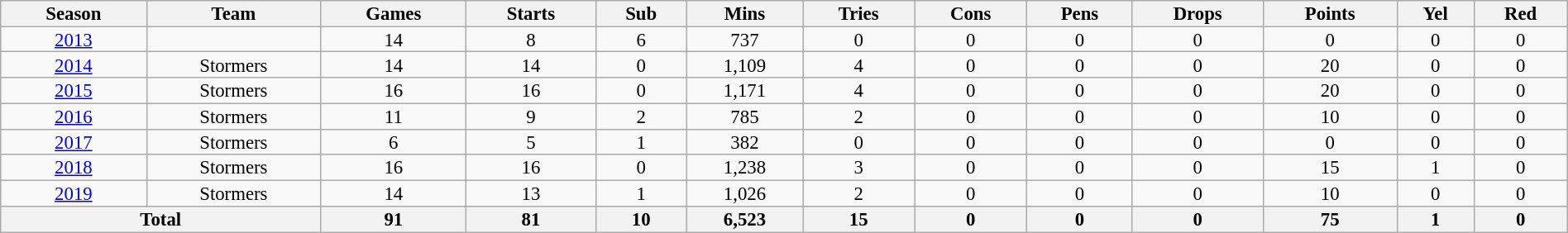<table class="wikitable" style="text-align:center; line-height:90%; font-size:95%; width:100%;">
<tr>
<th>Season</th>
<th>Team</th>
<th>Games</th>
<th>Starts</th>
<th>Sub</th>
<th>Mins</th>
<th>Tries</th>
<th>Cons</th>
<th>Pens</th>
<th>Drops</th>
<th>Points</th>
<th>Yel</th>
<th>Red</th>
</tr>
<tr>
<td><a href='#'>2013</a></td>
<td></td>
<td>14</td>
<td>8</td>
<td>6</td>
<td>737</td>
<td>0</td>
<td>0</td>
<td>0</td>
<td>0</td>
<td>0</td>
<td>0</td>
<td>0</td>
</tr>
<tr>
<td><a href='#'>2014</a></td>
<td>Stormers</td>
<td>14</td>
<td>14</td>
<td>0</td>
<td>1,109</td>
<td>4</td>
<td>0</td>
<td>0</td>
<td>0</td>
<td>20</td>
<td>0</td>
<td>0</td>
</tr>
<tr>
<td><a href='#'>2015</a></td>
<td>Stormers</td>
<td>16</td>
<td>16</td>
<td>0</td>
<td>1,171</td>
<td>4</td>
<td>0</td>
<td>0</td>
<td>0</td>
<td>20</td>
<td>0</td>
<td>0</td>
</tr>
<tr>
<td><a href='#'>2016</a></td>
<td>Stormers</td>
<td>11</td>
<td>9</td>
<td>2</td>
<td>785</td>
<td>2</td>
<td>0</td>
<td>0</td>
<td>0</td>
<td>10</td>
<td>0</td>
<td>0</td>
</tr>
<tr>
<td><a href='#'>2017</a></td>
<td>Stormers</td>
<td>6</td>
<td>5</td>
<td>1</td>
<td>382</td>
<td>0</td>
<td>0</td>
<td>0</td>
<td>0</td>
<td>0</td>
<td>0</td>
<td>0</td>
</tr>
<tr>
<td><a href='#'>2018</a></td>
<td>Stormers</td>
<td>16</td>
<td>16</td>
<td>0</td>
<td>1,238</td>
<td>3</td>
<td>0</td>
<td>0</td>
<td>0</td>
<td>15</td>
<td>1</td>
<td>0</td>
</tr>
<tr>
<td><a href='#'>2019</a></td>
<td>Stormers</td>
<td>14</td>
<td>13</td>
<td>1</td>
<td>1,026</td>
<td>2</td>
<td>0</td>
<td>0</td>
<td>0</td>
<td>10</td>
<td>0</td>
<td>0</td>
</tr>
<tr>
<th colspan="2">Total</th>
<th>91</th>
<th>81</th>
<th>10</th>
<th>6,523</th>
<th>15</th>
<th>0</th>
<th>0</th>
<th>0</th>
<th>75</th>
<th>1</th>
<th>0</th>
</tr>
</table>
